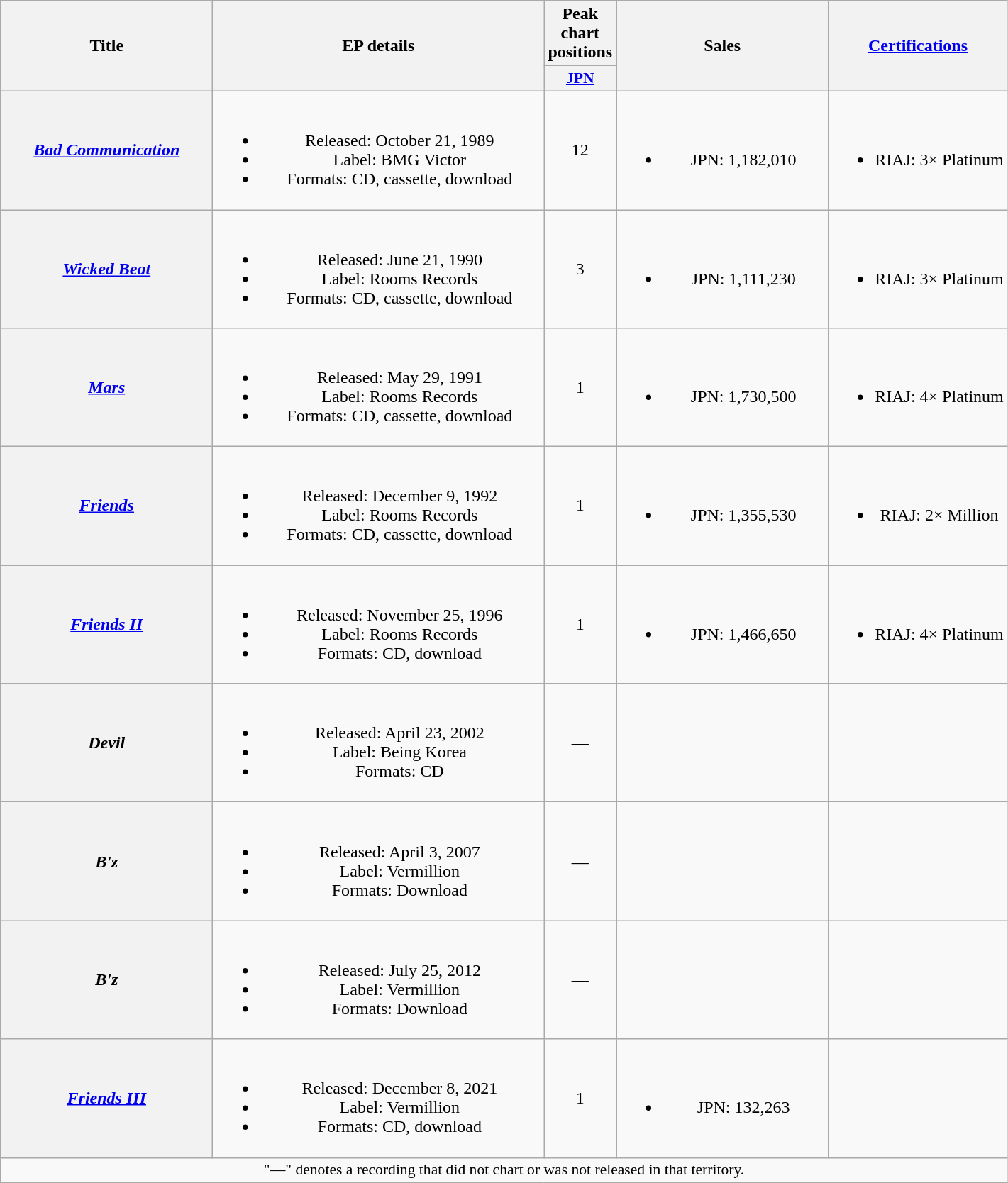<table class="wikitable plainrowheaders" style="text-align:center;">
<tr>
<th scope="col" rowspan="2" style="width:12em;">Title</th>
<th scope="col" rowspan="2" style="width:19em;">EP details</th>
<th scope="col">Peak chart positions</th>
<th scope="col" rowspan="2" style="width:12em;">Sales</th>
<th scope="col" rowspan="2"><a href='#'>Certifications</a></th>
</tr>
<tr>
<th scope="col" style="width:3em;font-size:90%;"><a href='#'>JPN</a><br></th>
</tr>
<tr>
<th scope="row"><em><a href='#'>Bad Communication</a></em></th>
<td><br><ul><li>Released: October 21, 1989 </li><li>Label: BMG Victor</li><li>Formats: CD, cassette, download</li></ul></td>
<td>12</td>
<td><br><ul><li>JPN: 1,182,010</li></ul></td>
<td><br><ul><li>RIAJ: 3× Platinum</li></ul></td>
</tr>
<tr>
<th scope="row"><em><a href='#'>Wicked Beat</a></em></th>
<td><br><ul><li>Released: June 21, 1990 </li><li>Label: Rooms Records</li><li>Formats: CD, cassette, download</li></ul></td>
<td>3</td>
<td><br><ul><li>JPN: 1,111,230</li></ul></td>
<td><br><ul><li>RIAJ: 3× Platinum</li></ul></td>
</tr>
<tr>
<th scope="row"><em><a href='#'>Mars</a></em></th>
<td><br><ul><li>Released: May 29, 1991 </li><li>Label: Rooms Records</li><li>Formats: CD, cassette, download</li></ul></td>
<td>1</td>
<td><br><ul><li>JPN: 1,730,500</li></ul></td>
<td><br><ul><li>RIAJ: 4× Platinum</li></ul></td>
</tr>
<tr>
<th scope="row"><em><a href='#'>Friends</a></em></th>
<td><br><ul><li>Released: December 9, 1992 </li><li>Label: Rooms Records</li><li>Formats: CD, cassette, download</li></ul></td>
<td>1</td>
<td><br><ul><li>JPN: 1,355,530</li></ul></td>
<td><br><ul><li>RIAJ: 2× Million</li></ul></td>
</tr>
<tr>
<th scope="row"><em><a href='#'>Friends II</a></em></th>
<td><br><ul><li>Released: November 25, 1996 </li><li>Label: Rooms Records</li><li>Formats: CD, download</li></ul></td>
<td>1</td>
<td><br><ul><li>JPN: 1,466,650</li></ul></td>
<td><br><ul><li>RIAJ: 4× Platinum</li></ul></td>
</tr>
<tr>
<th scope="row"><em>Devil</em></th>
<td><br><ul><li>Released: April 23, 2002 </li><li>Label: Being Korea</li><li>Formats: CD</li></ul></td>
<td>—</td>
<td></td>
<td></td>
</tr>
<tr>
<th scope="row"><em>B'z</em></th>
<td><br><ul><li>Released: April 3, 2007 </li><li>Label: Vermillion</li><li>Formats: Download</li></ul></td>
<td>—</td>
<td></td>
<td></td>
</tr>
<tr>
<th scope="row"><em>B'z</em></th>
<td><br><ul><li>Released: July 25, 2012 </li><li>Label: Vermillion</li><li>Formats: Download</li></ul></td>
<td>—</td>
<td></td>
<td></td>
</tr>
<tr>
<th scope="row"><em><a href='#'>Friends III</a></em></th>
<td><br><ul><li>Released: December 8, 2021</li><li>Label: Vermillion</li><li>Formats: CD, download</li></ul></td>
<td>1</td>
<td><br><ul><li>JPN: 132,263</li></ul></td>
<td></td>
</tr>
<tr>
<td align="center" colspan="7" style="font-size:90%">"—" denotes a recording that did not chart or was not released in that territory.</td>
</tr>
</table>
